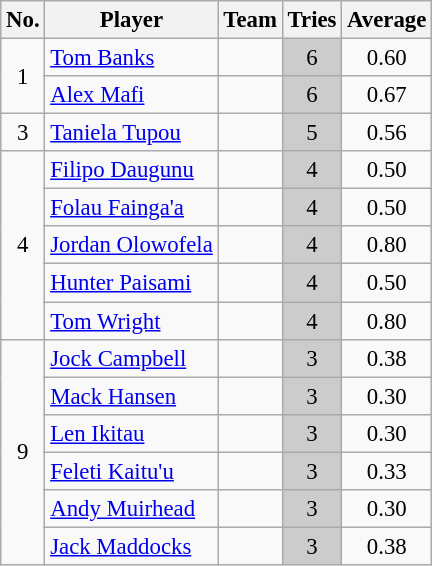<table class="wikitable sortable" style="text-align:center; font-size:95%">
<tr>
<th>No.</th>
<th>Player</th>
<th>Team</th>
<th>Tries</th>
<th>Average</th>
</tr>
<tr>
<td rowspan="2">1</td>
<td style="text-align:left;"><a href='#'>Tom Banks</a></td>
<td style="text-align:left;"></td>
<td style="background:#ccc;">6</td>
<td>0.60</td>
</tr>
<tr>
<td style="text-align:left;"><a href='#'>Alex Mafi</a></td>
<td style="text-align:left;"></td>
<td style="background:#ccc;">6</td>
<td>0.67</td>
</tr>
<tr>
<td>3</td>
<td style="text-align:left;"><a href='#'>Taniela Tupou</a></td>
<td style="text-align:left;"></td>
<td style="background:#ccc;">5</td>
<td>0.56</td>
</tr>
<tr>
<td rowspan="5">4</td>
<td style="text-align:left;"><a href='#'>Filipo Daugunu</a></td>
<td style="text-align:left;"></td>
<td style="background:#ccc;">4</td>
<td>0.50</td>
</tr>
<tr>
<td style="text-align:left;"><a href='#'>Folau Fainga'a</a></td>
<td style="text-align:left;"></td>
<td style="background:#ccc;">4</td>
<td>0.50</td>
</tr>
<tr>
<td style="text-align:left;"><a href='#'>Jordan Olowofela</a></td>
<td style="text-align:left;"></td>
<td style="background:#ccc;">4</td>
<td>0.80</td>
</tr>
<tr>
<td style="text-align:left;"><a href='#'>Hunter Paisami</a></td>
<td style="text-align:left;"></td>
<td style="background:#ccc;">4</td>
<td>0.50</td>
</tr>
<tr>
<td style="text-align:left;"><a href='#'>Tom Wright</a></td>
<td style="text-align:left;"></td>
<td style="background:#ccc;">4</td>
<td>0.80</td>
</tr>
<tr>
<td rowspan="6">9</td>
<td style="text-align:left;"><a href='#'>Jock Campbell</a></td>
<td style="text-align:left;"></td>
<td style="background:#ccc;">3</td>
<td>0.38</td>
</tr>
<tr>
<td style="text-align:left;"><a href='#'>Mack Hansen</a></td>
<td style="text-align:left;"></td>
<td style="background:#ccc;">3</td>
<td>0.30</td>
</tr>
<tr>
<td style="text-align:left;"><a href='#'>Len Ikitau</a></td>
<td style="text-align:left;"></td>
<td style="background:#ccc;">3</td>
<td>0.30</td>
</tr>
<tr>
<td style="text-align:left;"><a href='#'>Feleti Kaitu'u</a></td>
<td style="text-align:left;"></td>
<td style="background:#ccc;">3</td>
<td>0.33</td>
</tr>
<tr>
<td style="text-align:left;"><a href='#'>Andy Muirhead</a></td>
<td style="text-align:left;"></td>
<td style="background:#ccc;">3</td>
<td>0.30</td>
</tr>
<tr>
<td style="text-align:left;"><a href='#'>Jack Maddocks</a></td>
<td style="text-align:left;"></td>
<td style="background:#ccc;">3</td>
<td>0.38</td>
</tr>
</table>
